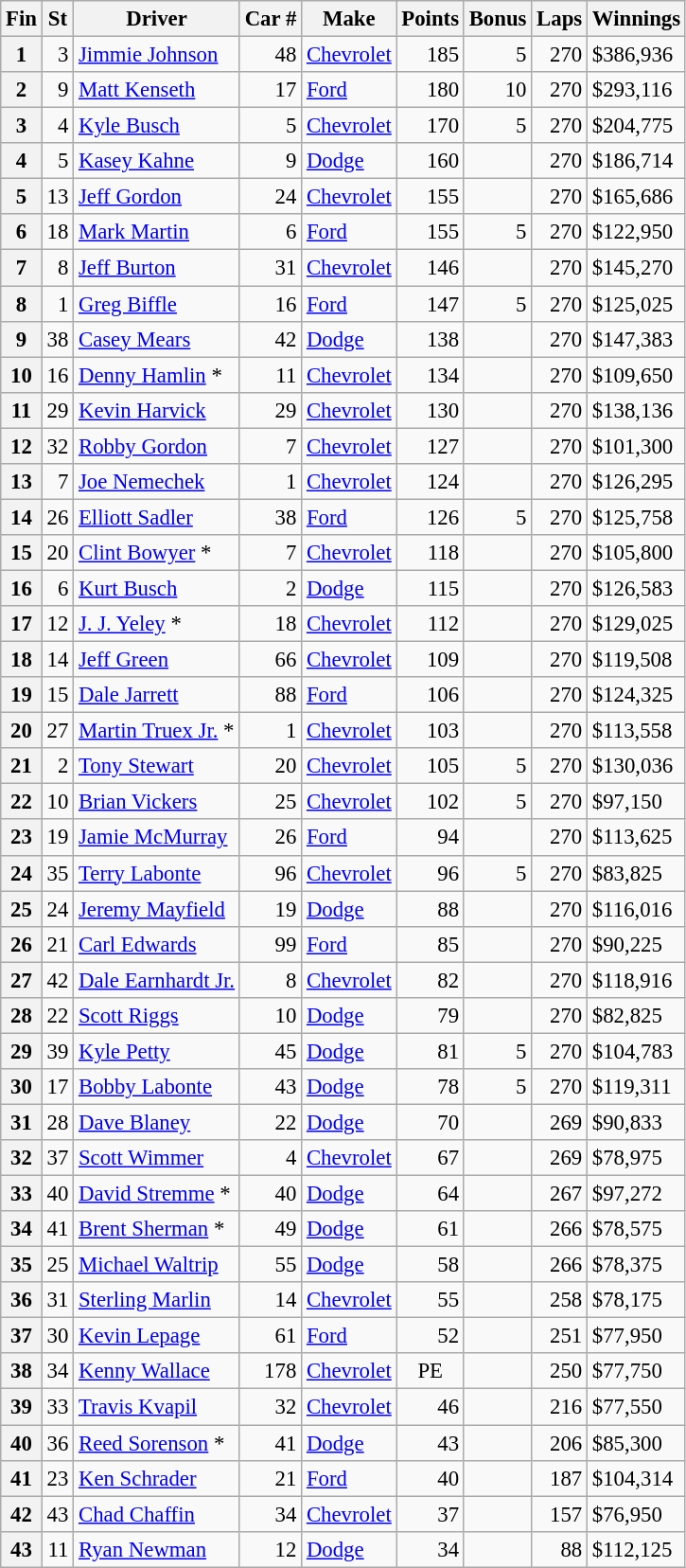<table class="wikitable" style="font-size: 95%;">
<tr>
<th>Fin</th>
<th>St</th>
<th>Driver</th>
<th>Car #</th>
<th>Make</th>
<th>Points</th>
<th>Bonus</th>
<th>Laps</th>
<th>Winnings</th>
</tr>
<tr>
<th>1</th>
<td align="right">3</td>
<td><a href='#'>Jimmie Johnson</a></td>
<td align="right">48</td>
<td><a href='#'>Chevrolet</a></td>
<td align="right">185</td>
<td align="right">5</td>
<td align="right">270</td>
<td>$386,936</td>
</tr>
<tr>
<th>2</th>
<td align="right">9</td>
<td><a href='#'>Matt Kenseth</a></td>
<td align="right">17</td>
<td><a href='#'>Ford</a></td>
<td align="right">180</td>
<td align="right">10</td>
<td align="right">270</td>
<td>$293,116</td>
</tr>
<tr>
<th>3</th>
<td align="right">4</td>
<td><a href='#'>Kyle Busch</a></td>
<td align="right">5</td>
<td><a href='#'>Chevrolet</a></td>
<td align="right">170</td>
<td align="right">5</td>
<td align="right">270</td>
<td>$204,775</td>
</tr>
<tr>
<th>4</th>
<td align="right">5</td>
<td><a href='#'>Kasey Kahne</a></td>
<td align="right">9</td>
<td><a href='#'>Dodge</a></td>
<td align="right">160</td>
<td></td>
<td align="right">270</td>
<td>$186,714</td>
</tr>
<tr>
<th>5</th>
<td align="right">13</td>
<td><a href='#'>Jeff Gordon</a></td>
<td align="right">24</td>
<td><a href='#'>Chevrolet</a></td>
<td align="right">155</td>
<td></td>
<td align="right">270</td>
<td>$165,686</td>
</tr>
<tr>
<th>6</th>
<td align="right">18</td>
<td><a href='#'>Mark Martin</a></td>
<td align="right">6</td>
<td><a href='#'>Ford</a></td>
<td align="right">155</td>
<td align="right">5</td>
<td align="right">270</td>
<td>$122,950</td>
</tr>
<tr>
<th>7</th>
<td align="right">8</td>
<td><a href='#'>Jeff Burton</a></td>
<td align="right">31</td>
<td><a href='#'>Chevrolet</a></td>
<td align="right">146</td>
<td></td>
<td align="right">270</td>
<td>$145,270</td>
</tr>
<tr>
<th>8</th>
<td align="right">1</td>
<td><a href='#'>Greg Biffle</a></td>
<td align="right">16</td>
<td><a href='#'>Ford</a></td>
<td align="right">147</td>
<td align="right">5</td>
<td align="right">270</td>
<td>$125,025</td>
</tr>
<tr>
<th>9</th>
<td align="right">38</td>
<td><a href='#'>Casey Mears</a></td>
<td align="right">42</td>
<td><a href='#'>Dodge</a></td>
<td align="right">138</td>
<td></td>
<td align="right">270</td>
<td>$147,383</td>
</tr>
<tr>
<th>10</th>
<td align="right">16</td>
<td><a href='#'>Denny Hamlin</a> *</td>
<td align="right">11</td>
<td><a href='#'>Chevrolet</a></td>
<td align="right">134</td>
<td></td>
<td align="right">270</td>
<td>$109,650</td>
</tr>
<tr>
<th>11</th>
<td align="right">29</td>
<td><a href='#'>Kevin Harvick</a></td>
<td align="right">29</td>
<td><a href='#'>Chevrolet</a></td>
<td align="right">130</td>
<td></td>
<td align="right">270</td>
<td>$138,136</td>
</tr>
<tr>
<th>12</th>
<td align="right">32</td>
<td><a href='#'>Robby Gordon</a></td>
<td align="right">7</td>
<td><a href='#'>Chevrolet</a></td>
<td align="right">127</td>
<td></td>
<td align="right">270</td>
<td>$101,300</td>
</tr>
<tr>
<th>13</th>
<td align="right">7</td>
<td><a href='#'>Joe Nemechek</a></td>
<td align="right">1</td>
<td><a href='#'>Chevrolet</a></td>
<td align="right">124</td>
<td></td>
<td align="right">270</td>
<td>$126,295</td>
</tr>
<tr>
<th>14</th>
<td align="right">26</td>
<td><a href='#'>Elliott Sadler</a></td>
<td align="right">38</td>
<td><a href='#'>Ford</a></td>
<td align="right">126</td>
<td align="right">5</td>
<td align="right">270</td>
<td>$125,758</td>
</tr>
<tr>
<th>15</th>
<td align="right">20</td>
<td><a href='#'>Clint Bowyer</a> *</td>
<td align="right">7</td>
<td><a href='#'>Chevrolet</a></td>
<td align="right">118</td>
<td></td>
<td align="right">270</td>
<td>$105,800</td>
</tr>
<tr>
<th>16</th>
<td align="right">6</td>
<td><a href='#'>Kurt Busch</a></td>
<td align="right">2</td>
<td><a href='#'>Dodge</a></td>
<td align="right">115</td>
<td></td>
<td align="right">270</td>
<td>$126,583</td>
</tr>
<tr>
<th>17</th>
<td align="right">12</td>
<td><a href='#'>J. J. Yeley</a> *</td>
<td align="right">18</td>
<td><a href='#'>Chevrolet</a></td>
<td align="right">112</td>
<td></td>
<td align="right">270</td>
<td>$129,025</td>
</tr>
<tr>
<th>18</th>
<td align="right">14</td>
<td><a href='#'>Jeff Green</a></td>
<td align="right">66</td>
<td><a href='#'>Chevrolet</a></td>
<td align="right">109</td>
<td></td>
<td align="right">270</td>
<td>$119,508</td>
</tr>
<tr>
<th>19</th>
<td align="right">15</td>
<td><a href='#'>Dale Jarrett</a></td>
<td align="right">88</td>
<td><a href='#'>Ford</a></td>
<td align="right">106</td>
<td></td>
<td align="right">270</td>
<td>$124,325</td>
</tr>
<tr>
<th>20</th>
<td align="right">27</td>
<td><a href='#'>Martin Truex Jr.</a> *</td>
<td align="right">1</td>
<td><a href='#'>Chevrolet</a></td>
<td align="right">103</td>
<td></td>
<td align="right">270</td>
<td>$113,558</td>
</tr>
<tr>
<th>21</th>
<td align="right">2</td>
<td><a href='#'>Tony Stewart</a></td>
<td align="right">20</td>
<td><a href='#'>Chevrolet</a></td>
<td align="right">105</td>
<td align="right">5</td>
<td align="right">270</td>
<td>$130,036</td>
</tr>
<tr>
<th>22</th>
<td align="right">10</td>
<td><a href='#'>Brian Vickers</a></td>
<td align="right">25</td>
<td><a href='#'>Chevrolet</a></td>
<td align="right">102</td>
<td align="right">5</td>
<td align="right">270</td>
<td>$97,150</td>
</tr>
<tr>
<th>23</th>
<td align="right">19</td>
<td><a href='#'>Jamie McMurray</a></td>
<td align="right">26</td>
<td><a href='#'>Ford</a></td>
<td align="right">94</td>
<td></td>
<td align="right">270</td>
<td>$113,625</td>
</tr>
<tr>
<th>24</th>
<td align="right">35</td>
<td><a href='#'>Terry Labonte</a></td>
<td align="right">96</td>
<td><a href='#'>Chevrolet</a></td>
<td align="right">96</td>
<td align="right">5</td>
<td align="right">270</td>
<td>$83,825</td>
</tr>
<tr>
<th>25</th>
<td align="right">24</td>
<td><a href='#'>Jeremy Mayfield</a></td>
<td align="right">19</td>
<td><a href='#'>Dodge</a></td>
<td align="right">88</td>
<td></td>
<td align="right">270</td>
<td>$116,016</td>
</tr>
<tr>
<th>26</th>
<td align="right">21</td>
<td><a href='#'>Carl Edwards</a></td>
<td align="right">99</td>
<td><a href='#'>Ford</a></td>
<td align="right">85</td>
<td></td>
<td align="right">270</td>
<td>$90,225</td>
</tr>
<tr>
<th>27</th>
<td align="right">42</td>
<td><a href='#'>Dale Earnhardt Jr.</a></td>
<td align="right">8</td>
<td><a href='#'>Chevrolet</a></td>
<td align="right">82</td>
<td></td>
<td align="right">270</td>
<td>$118,916</td>
</tr>
<tr>
<th>28</th>
<td align="right">22</td>
<td><a href='#'>Scott Riggs</a></td>
<td align="right">10</td>
<td><a href='#'>Dodge</a></td>
<td align="right">79</td>
<td></td>
<td align="right">270</td>
<td>$82,825</td>
</tr>
<tr>
<th>29</th>
<td align="right">39</td>
<td><a href='#'>Kyle Petty</a></td>
<td align="right">45</td>
<td><a href='#'>Dodge</a></td>
<td align="right">81</td>
<td align="right">5</td>
<td align="right">270</td>
<td>$104,783</td>
</tr>
<tr>
<th>30</th>
<td align="right">17</td>
<td><a href='#'>Bobby Labonte</a></td>
<td align="right">43</td>
<td><a href='#'>Dodge</a></td>
<td align="right">78</td>
<td align="right">5</td>
<td align="right">270</td>
<td>$119,311</td>
</tr>
<tr>
<th>31</th>
<td align="right">28</td>
<td><a href='#'>Dave Blaney</a></td>
<td align="right">22</td>
<td><a href='#'>Dodge</a></td>
<td align="right">70</td>
<td></td>
<td align="right">269</td>
<td>$90,833</td>
</tr>
<tr>
<th>32</th>
<td align="right">37</td>
<td><a href='#'>Scott Wimmer</a></td>
<td align="right">4</td>
<td><a href='#'>Chevrolet</a></td>
<td align="right">67</td>
<td></td>
<td align="right">269</td>
<td>$78,975</td>
</tr>
<tr>
<th>33</th>
<td align="right">40</td>
<td><a href='#'>David Stremme</a> *</td>
<td align="right">40</td>
<td><a href='#'>Dodge</a></td>
<td align="right">64</td>
<td></td>
<td align="right">267</td>
<td>$97,272</td>
</tr>
<tr>
<th>34</th>
<td align="right">41</td>
<td><a href='#'>Brent Sherman</a> *</td>
<td align="right">49</td>
<td><a href='#'>Dodge</a></td>
<td align="right">61</td>
<td></td>
<td align="right">266</td>
<td>$78,575</td>
</tr>
<tr>
<th>35</th>
<td align="right">25</td>
<td><a href='#'>Michael Waltrip</a></td>
<td align="right">55</td>
<td><a href='#'>Dodge</a></td>
<td align="right">58</td>
<td></td>
<td align="right">266</td>
<td>$78,375</td>
</tr>
<tr>
<th>36</th>
<td align="right">31</td>
<td><a href='#'>Sterling Marlin</a></td>
<td align="right">14</td>
<td><a href='#'>Chevrolet</a></td>
<td align="right">55</td>
<td></td>
<td align="right">258</td>
<td>$78,175</td>
</tr>
<tr>
<th>37</th>
<td align="right">30</td>
<td><a href='#'>Kevin Lepage</a></td>
<td align="right">61</td>
<td><a href='#'>Ford</a></td>
<td align="right">52</td>
<td></td>
<td align="right">251</td>
<td>$77,950</td>
</tr>
<tr>
<th>38</th>
<td align="right">34</td>
<td><a href='#'>Kenny Wallace</a></td>
<td align="right">178</td>
<td><a href='#'>Chevrolet</a></td>
<td align="center">PE</td>
<td></td>
<td align="right">250</td>
<td>$77,750</td>
</tr>
<tr>
<th>39</th>
<td align="right">33</td>
<td><a href='#'>Travis Kvapil</a></td>
<td align="right">32</td>
<td><a href='#'>Chevrolet</a></td>
<td align="right">46</td>
<td></td>
<td align="right">216</td>
<td>$77,550</td>
</tr>
<tr>
<th>40</th>
<td align="right">36</td>
<td><a href='#'>Reed Sorenson</a> *</td>
<td align="right">41</td>
<td><a href='#'>Dodge</a></td>
<td align="right">43</td>
<td></td>
<td align="right">206</td>
<td>$85,300</td>
</tr>
<tr>
<th>41</th>
<td align="right">23</td>
<td><a href='#'>Ken Schrader</a></td>
<td align="right">21</td>
<td><a href='#'>Ford</a></td>
<td align="right">40</td>
<td></td>
<td align="right">187</td>
<td>$104,314</td>
</tr>
<tr>
<th>42</th>
<td align="right">43</td>
<td><a href='#'>Chad Chaffin</a></td>
<td align="right">34</td>
<td><a href='#'>Chevrolet</a></td>
<td align="right">37</td>
<td></td>
<td align="right">157</td>
<td>$76,950</td>
</tr>
<tr>
<th>43</th>
<td align="right">11</td>
<td><a href='#'>Ryan Newman</a></td>
<td align="right">12</td>
<td><a href='#'>Dodge</a></td>
<td align="right">34</td>
<td></td>
<td align="right">88</td>
<td>$112,125</td>
</tr>
</table>
